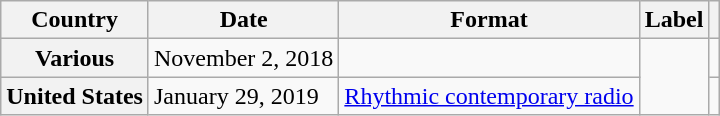<table class="wikitable plainrowheaders" border="1">
<tr>
<th scope="col">Country</th>
<th scope="col">Date</th>
<th scope="col">Format</th>
<th scope="col">Label</th>
<th scope="col"></th>
</tr>
<tr>
<th scope="row">Various</th>
<td>November 2, 2018</td>
<td></td>
<td rowspan="2"></td>
<td align="center"></td>
</tr>
<tr>
<th scope="row">United States</th>
<td>January 29, 2019</td>
<td><a href='#'>Rhythmic contemporary radio</a></td>
<td align="center"></td>
</tr>
</table>
